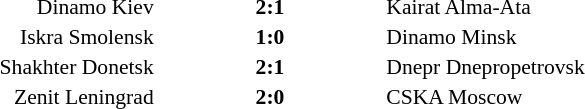<table style="width:100%;" cellspacing="1">
<tr>
<th width=20%></th>
<th width=12%></th>
<th width=20%></th>
<th></th>
</tr>
<tr style=font-size:90%>
<td align=right>Dinamo Kiev</td>
<td align=center><strong>2:1</strong></td>
<td>Kairat Alma-Ata</td>
<td></td>
</tr>
<tr style=font-size:90%>
<td align=right>Iskra Smolensk</td>
<td align=center><strong>1:0</strong></td>
<td>Dinamo Minsk</td>
<td></td>
</tr>
<tr style=font-size:90%>
<td align=right>Shakhter Donetsk</td>
<td align=center><strong>2:1</strong></td>
<td>Dnepr Dnepropetrovsk</td>
<td></td>
</tr>
<tr style=font-size:90%>
<td align=right>Zenit Leningrad</td>
<td align=center><strong>2:0</strong></td>
<td>CSKA Moscow</td>
<td></td>
</tr>
</table>
